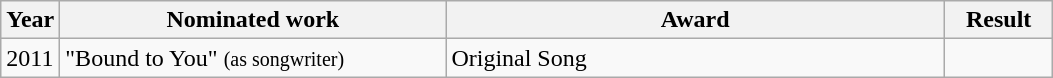<table class="wikitable">
<tr>
<th width="5">Year</th>
<th style="width:250px;">Nominated work</th>
<th style="width:325px;">Award</th>
<th width="65">Result</th>
</tr>
<tr>
<td>2011</td>
<td>"Bound to You" <small>(as songwriter)</small></td>
<td>Original Song</td>
<td></td>
</tr>
</table>
